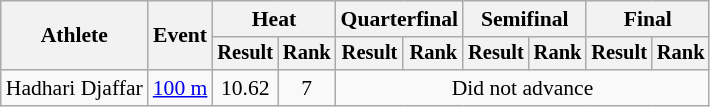<table class=wikitable style="font-size:90%">
<tr>
<th rowspan="2">Athlete</th>
<th rowspan="2">Event</th>
<th colspan="2">Heat</th>
<th colspan="2">Quarterfinal</th>
<th colspan="2">Semifinal</th>
<th colspan="2">Final</th>
</tr>
<tr style="font-size:95%">
<th>Result</th>
<th>Rank</th>
<th>Result</th>
<th>Rank</th>
<th>Result</th>
<th>Rank</th>
<th>Result</th>
<th>Rank</th>
</tr>
<tr align=center>
<td align=left>Hadhari Djaffar</td>
<td align=left><a href='#'>100 m</a></td>
<td>10.62</td>
<td>7</td>
<td colspan=6>Did not advance</td>
</tr>
</table>
